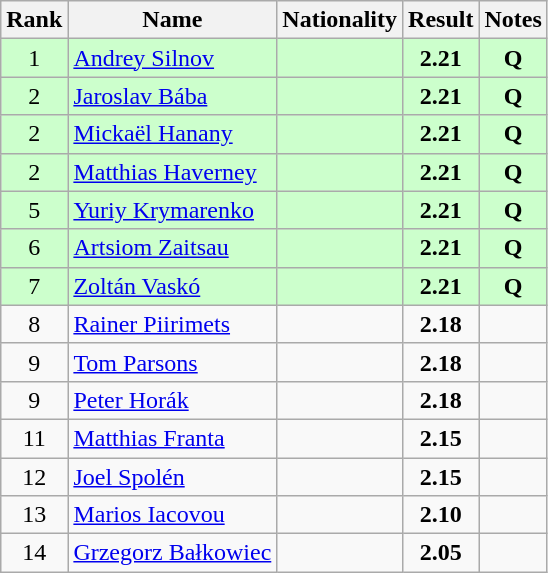<table class="wikitable sortable" style="text-align:center">
<tr>
<th>Rank</th>
<th>Name</th>
<th>Nationality</th>
<th>Result</th>
<th>Notes</th>
</tr>
<tr bgcolor=ccffcc>
<td>1</td>
<td align=left><a href='#'>Andrey Silnov</a></td>
<td align=left></td>
<td><strong>2.21</strong></td>
<td><strong>Q</strong></td>
</tr>
<tr bgcolor=ccffcc>
<td>2</td>
<td align=left><a href='#'>Jaroslav Bába</a></td>
<td align=left></td>
<td><strong>2.21</strong></td>
<td><strong>Q</strong></td>
</tr>
<tr bgcolor=ccffcc>
<td>2</td>
<td align=left><a href='#'>Mickaël Hanany</a></td>
<td align=left></td>
<td><strong>2.21</strong></td>
<td><strong>Q</strong></td>
</tr>
<tr bgcolor=ccffcc>
<td>2</td>
<td align=left><a href='#'>Matthias Haverney</a></td>
<td align=left></td>
<td><strong>2.21</strong></td>
<td><strong>Q</strong></td>
</tr>
<tr bgcolor=ccffcc>
<td>5</td>
<td align=left><a href='#'>Yuriy Krymarenko</a></td>
<td align=left></td>
<td><strong>2.21</strong></td>
<td><strong>Q</strong></td>
</tr>
<tr bgcolor=ccffcc>
<td>6</td>
<td align=left><a href='#'>Artsiom Zaitsau</a></td>
<td align=left></td>
<td><strong>2.21</strong></td>
<td><strong>Q</strong></td>
</tr>
<tr bgcolor=ccffcc>
<td>7</td>
<td align=left><a href='#'>Zoltán Vaskó</a></td>
<td align=left></td>
<td><strong>2.21</strong></td>
<td><strong>Q</strong></td>
</tr>
<tr>
<td>8</td>
<td align=left><a href='#'>Rainer Piirimets</a></td>
<td align=left></td>
<td><strong>2.18</strong></td>
<td></td>
</tr>
<tr>
<td>9</td>
<td align=left><a href='#'>Tom Parsons</a></td>
<td align=left></td>
<td><strong>2.18</strong></td>
<td></td>
</tr>
<tr>
<td>9</td>
<td align=left><a href='#'>Peter Horák</a></td>
<td align=left></td>
<td><strong>2.18</strong></td>
<td></td>
</tr>
<tr>
<td>11</td>
<td align=left><a href='#'>Matthias Franta</a></td>
<td align=left></td>
<td><strong>2.15</strong></td>
<td></td>
</tr>
<tr>
<td>12</td>
<td align=left><a href='#'>Joel Spolén</a></td>
<td align=left></td>
<td><strong>2.15</strong></td>
<td></td>
</tr>
<tr>
<td>13</td>
<td align=left><a href='#'>Marios Iacovou</a></td>
<td align=left></td>
<td><strong>2.10</strong></td>
<td></td>
</tr>
<tr>
<td>14</td>
<td align=left><a href='#'>Grzegorz Bałkowiec</a></td>
<td align=left></td>
<td><strong>2.05</strong></td>
<td></td>
</tr>
</table>
